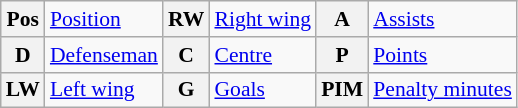<table class="wikitable" style="font-size:90%;">
<tr>
<th>Pos</th>
<td><a href='#'>Position</a></td>
<th>RW</th>
<td><a href='#'>Right wing</a></td>
<th>A</th>
<td><a href='#'>Assists</a></td>
</tr>
<tr>
<th>D</th>
<td><a href='#'>Defenseman</a></td>
<th>C</th>
<td><a href='#'>Centre</a></td>
<th>P</th>
<td><a href='#'>Points</a></td>
</tr>
<tr>
<th>LW</th>
<td><a href='#'>Left wing</a></td>
<th>G</th>
<td><a href='#'>Goals</a></td>
<th>PIM</th>
<td><a href='#'>Penalty minutes</a></td>
</tr>
</table>
